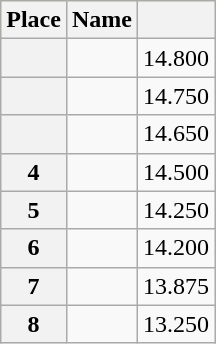<table class="wikitable sortable" style="text-align:center">
<tr bgcolor=fffcaf>
<th scope=col>Place</th>
<th scope=col>Name</th>
<th scope=col></th>
</tr>
<tr>
<th scope=row></th>
<td align=left></td>
<td>14.800</td>
</tr>
<tr>
<th scope=row></th>
<td align=left></td>
<td>14.750</td>
</tr>
<tr>
<th scope=row></th>
<td align=left></td>
<td>14.650</td>
</tr>
<tr>
<th scope=row><strong>4</strong></th>
<td align=left></td>
<td>14.500</td>
</tr>
<tr>
<th scope=row><strong>5</strong></th>
<td align=left></td>
<td>14.250</td>
</tr>
<tr>
<th scope=row><strong>6</strong></th>
<td align=left></td>
<td>14.200</td>
</tr>
<tr>
<th scope=row><strong>7</strong></th>
<td align=left></td>
<td>13.875</td>
</tr>
<tr>
<th scope=row><strong>8</strong></th>
<td align=left></td>
<td>13.250</td>
</tr>
</table>
